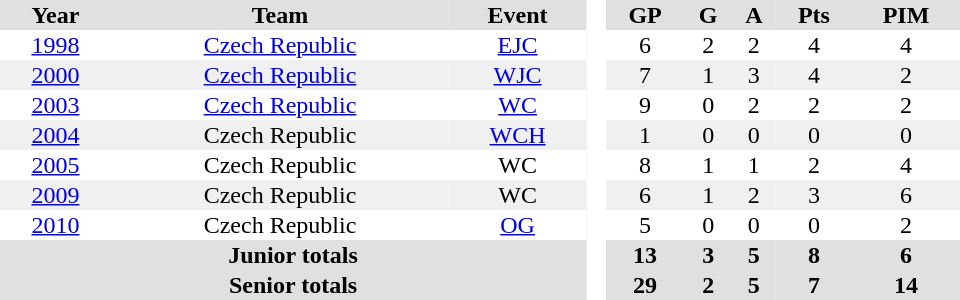<table border="0" cellpadding="1" cellspacing="0" style="text-align:center; width:40em">
<tr ALIGN="center" bgcolor="#e0e0e0">
<th>Year</th>
<th>Team</th>
<th>Event</th>
<th rowspan="99" bgcolor="#ffffff"> </th>
<th>GP</th>
<th>G</th>
<th>A</th>
<th>Pts</th>
<th>PIM</th>
</tr>
<tr>
<td><a href='#'>1998</a></td>
<td><a href='#'>Czech Republic</a></td>
<td><a href='#'>EJC</a></td>
<td>6</td>
<td>2</td>
<td>2</td>
<td>4</td>
<td>4</td>
</tr>
<tr bgcolor="#f0f0f0">
<td><a href='#'>2000</a></td>
<td><a href='#'>Czech Republic</a></td>
<td><a href='#'>WJC</a></td>
<td>7</td>
<td>1</td>
<td>3</td>
<td>4</td>
<td>2</td>
</tr>
<tr>
<td><a href='#'>2003</a></td>
<td><a href='#'>Czech Republic</a></td>
<td><a href='#'>WC</a></td>
<td>9</td>
<td>0</td>
<td>2</td>
<td>2</td>
<td>2</td>
</tr>
<tr bgcolor="#f0f0f0">
<td><a href='#'>2004</a></td>
<td>Czech Republic</td>
<td><a href='#'>WCH</a></td>
<td>1</td>
<td>0</td>
<td>0</td>
<td>0</td>
<td>0</td>
</tr>
<tr>
<td><a href='#'>2005</a></td>
<td>Czech Republic</td>
<td>WC</td>
<td>8</td>
<td>1</td>
<td>1</td>
<td>2</td>
<td>4</td>
</tr>
<tr bgcolor="#f0f0f0">
<td><a href='#'>2009</a></td>
<td>Czech Republic</td>
<td>WC</td>
<td>6</td>
<td>1</td>
<td>2</td>
<td>3</td>
<td>6</td>
</tr>
<tr>
<td><a href='#'>2010</a></td>
<td>Czech Republic</td>
<td><a href='#'>OG</a></td>
<td>5</td>
<td>0</td>
<td>0</td>
<td>0</td>
<td>2</td>
</tr>
<tr bgcolor="#e0e0e0">
<th colspan="3">Junior totals</th>
<th>13</th>
<th>3</th>
<th>5</th>
<th>8</th>
<th>6</th>
</tr>
<tr bgcolor="#e0e0e0">
<th colspan="3">Senior totals</th>
<th>29</th>
<th>2</th>
<th>5</th>
<th>7</th>
<th>14</th>
</tr>
</table>
